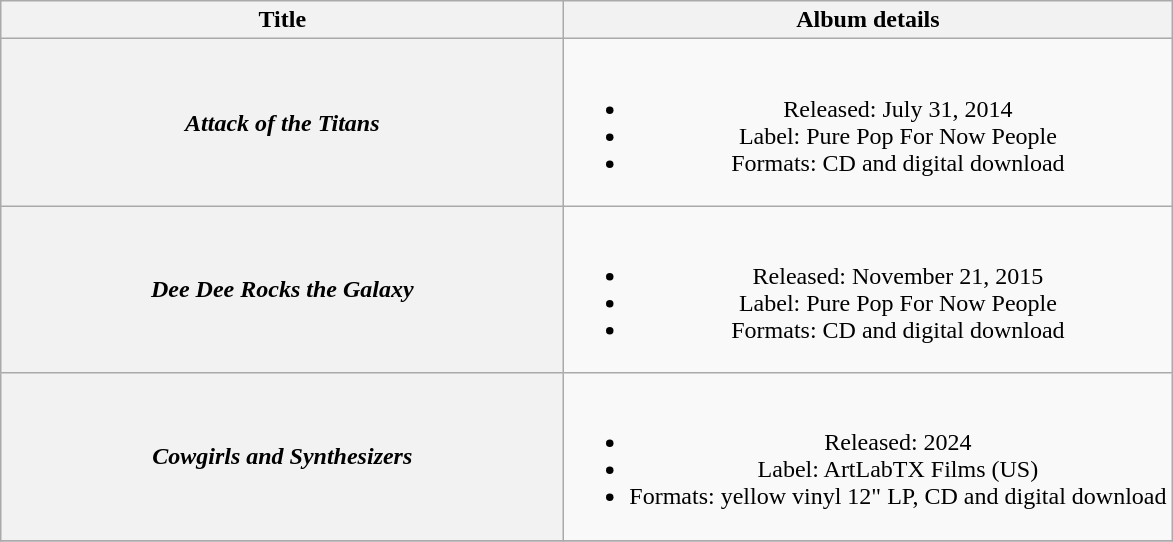<table class="wikitable plainrowheaders" style="text-align:center; border:1">
<tr>
<th scope="col" style="width:23em;">Title</th>
<th scope="col">Album details</th>
</tr>
<tr>
<th scope="row"><em>Attack of the Titans</em></th>
<td><br><ul><li>Released: July 31, 2014</li><li>Label: Pure Pop For Now People</li><li>Formats: CD and digital download</li></ul></td>
</tr>
<tr>
<th scope="row"><em>Dee Dee Rocks the Galaxy</em></th>
<td><br><ul><li>Released: November 21, 2015</li><li>Label: Pure Pop For Now People</li><li>Formats: CD and digital download</li></ul></td>
</tr>
<tr>
<th scope="row"><em>Cowgirls and Synthesizers</em></th>
<td><br><ul><li>Released: 2024</li><li>Label: ArtLabTX Films (US)</li><li>Formats: yellow vinyl 12" LP, CD and digital download</li></ul></td>
</tr>
<tr>
</tr>
</table>
